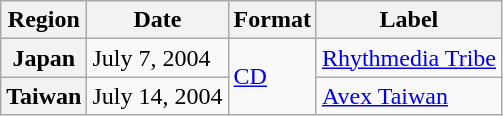<table class="wikitable plainrowheaders">
<tr>
<th scope="col">Region</th>
<th scope="col">Date</th>
<th scope="col">Format</th>
<th scope="col">Label</th>
</tr>
<tr>
<th scope="row">Japan</th>
<td>July 7, 2004</td>
<td rowspan="2"><a href='#'>CD</a></td>
<td><a href='#'>Rhythmedia Tribe</a></td>
</tr>
<tr>
<th scope="row">Taiwan</th>
<td>July 14, 2004</td>
<td><a href='#'>Avex Taiwan</a></td>
</tr>
</table>
